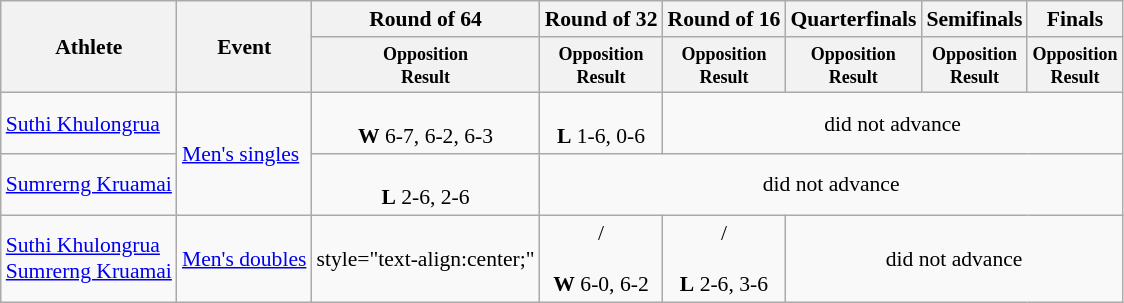<table class=wikitable style="font-size:90%">
<tr>
<th rowspan="2">Athlete</th>
<th rowspan="2">Event</th>
<th>Round of 64</th>
<th>Round of 32</th>
<th>Round of 16</th>
<th>Quarterfinals</th>
<th>Semifinals</th>
<th>Finals</th>
</tr>
<tr>
<th style="line-height:1em"><small>Opposition<br>Result</small></th>
<th style="line-height:1em"><small>Opposition<br>Result</small></th>
<th style="line-height:1em"><small>Opposition<br>Result</small></th>
<th style="line-height:1em"><small>Opposition<br>Result</small></th>
<th style="line-height:1em"><small>Opposition<br>Result</small></th>
<th style="line-height:1em"><small>Opposition<br>Result</small></th>
</tr>
<tr>
<td><a href='#'>Suthi Khulongrua</a></td>
<td rowspan="2"><a href='#'>Men's singles</a></td>
<td style="text-align:center;"><br><strong>W</strong> 6-7, 6-2, 6-3</td>
<td style="text-align:center;"><br><strong>L</strong> 1-6, 0-6</td>
<td style="text-align:center;" colspan="4">did not advance</td>
</tr>
<tr>
<td><a href='#'>Sumrerng Kruamai</a></td>
<td style="text-align:center;"><br><strong>L</strong> 2-6, 2-6</td>
<td style="text-align:center;" colspan="5">did not advance</td>
</tr>
<tr>
<td><a href='#'>Suthi Khulongrua</a><br> <a href='#'>Sumrerng Kruamai</a></td>
<td><a href='#'>Men's doubles</a></td>
<td>style="text-align:center;" </td>
<td style="text-align:center;"> /<br> <br><strong>W</strong> 6-0, 6-2</td>
<td style="text-align:center;"> /<br> <br><strong>L</strong> 2-6, 3-6</td>
<td style="text-align:center;" colspan="3">did not advance</td>
</tr>
</table>
